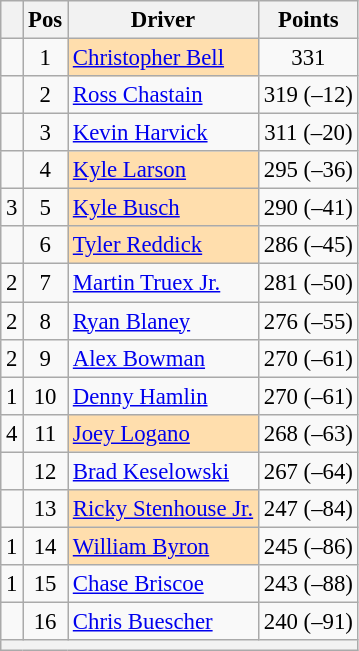<table class="wikitable" style="font-size: 95%;">
<tr>
<th></th>
<th>Pos</th>
<th>Driver</th>
<th>Points</th>
</tr>
<tr>
<td align="left"></td>
<td style="text-align:center;">1</td>
<td style="background:#FFDEAD;"><a href='#'>Christopher Bell</a></td>
<td style="text-align:center;">331</td>
</tr>
<tr>
<td align="left"></td>
<td style="text-align:center;">2</td>
<td><a href='#'>Ross Chastain</a></td>
<td style="text-align:center;">319 (–12)</td>
</tr>
<tr>
<td align="left"></td>
<td style="text-align:center;">3</td>
<td><a href='#'>Kevin Harvick</a></td>
<td style="text-align:center;">311 (–20)</td>
</tr>
<tr>
<td align="left"></td>
<td style="text-align:center;">4</td>
<td style="background:#FFDEAD;"><a href='#'>Kyle Larson</a></td>
<td style="text-align:center;">295 (–36)</td>
</tr>
<tr>
<td align="left"> 3</td>
<td style="text-align:center;">5</td>
<td style="background:#FFDEAD;"><a href='#'>Kyle Busch</a></td>
<td style="text-align:center;">290 (–41)</td>
</tr>
<tr>
<td align="left"></td>
<td style="text-align:center;">6</td>
<td style="background:#FFDEAD;"><a href='#'>Tyler Reddick</a></td>
<td style="text-align:center;">286 (–45)</td>
</tr>
<tr>
<td align="left"> 2</td>
<td style="text-align:center;">7</td>
<td><a href='#'>Martin Truex Jr.</a></td>
<td style="text-align:center;">281 (–50)</td>
</tr>
<tr>
<td align="left"> 2</td>
<td style="text-align:center;">8</td>
<td><a href='#'>Ryan Blaney</a></td>
<td style="text-align:center;">276 (–55)</td>
</tr>
<tr>
<td align="left"> 2</td>
<td style="text-align:center;">9</td>
<td><a href='#'>Alex Bowman</a></td>
<td style="text-align:center;">270 (–61)</td>
</tr>
<tr>
<td align="left"> 1</td>
<td style="text-align:center;">10</td>
<td><a href='#'>Denny Hamlin</a></td>
<td style="text-align:center;">270 (–61)</td>
</tr>
<tr>
<td align="left"> 4</td>
<td style="text-align:center;">11</td>
<td style="background:#FFDEAD;"><a href='#'>Joey Logano</a></td>
<td style="text-align:center;">268 (–63)</td>
</tr>
<tr>
<td align="left"></td>
<td style="text-align:center;">12</td>
<td><a href='#'>Brad Keselowski</a></td>
<td style="text-align:center;">267 (–64)</td>
</tr>
<tr>
<td align="left"></td>
<td style="text-align:center;">13</td>
<td style="background:#FFDEAD;"><a href='#'>Ricky Stenhouse Jr.</a></td>
<td style="text-align:center;">247 (–84)</td>
</tr>
<tr>
<td align="left"> 1</td>
<td style="text-align:center;">14</td>
<td style="background:#FFDEAD;"><a href='#'>William Byron</a></td>
<td style="text-align:center;">245 (–86)</td>
</tr>
<tr>
<td align="left"> 1</td>
<td style="text-align:center;">15</td>
<td><a href='#'>Chase Briscoe</a></td>
<td style="text-align:center;">243 (–88)</td>
</tr>
<tr>
<td align="left"></td>
<td style="text-align:center;">16</td>
<td><a href='#'>Chris Buescher</a></td>
<td style="text-align:center;">240 (–91)</td>
</tr>
<tr class="sortbottom">
<th colspan="9"></th>
</tr>
</table>
